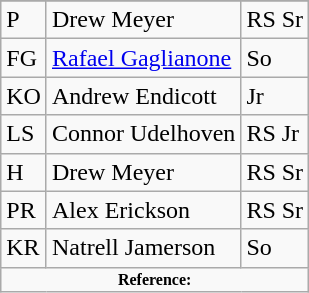<table class="wikitable">
<tr>
</tr>
<tr>
<td>P</td>
<td>Drew Meyer</td>
<td>RS Sr</td>
</tr>
<tr>
<td>FG</td>
<td><a href='#'>Rafael Gaglianone</a></td>
<td>So</td>
</tr>
<tr>
<td>KO</td>
<td>Andrew Endicott</td>
<td>Jr</td>
</tr>
<tr>
<td>LS</td>
<td>Connor Udelhoven</td>
<td>RS Jr</td>
</tr>
<tr>
<td>H</td>
<td>Drew Meyer</td>
<td>RS Sr</td>
</tr>
<tr>
<td>PR</td>
<td>Alex Erickson</td>
<td>RS Sr</td>
</tr>
<tr>
<td>KR</td>
<td>Natrell Jamerson</td>
<td>So</td>
</tr>
<tr>
<td colspan="3"  style="font-size:8pt; text-align:center;"><strong>Reference:</strong></td>
</tr>
</table>
